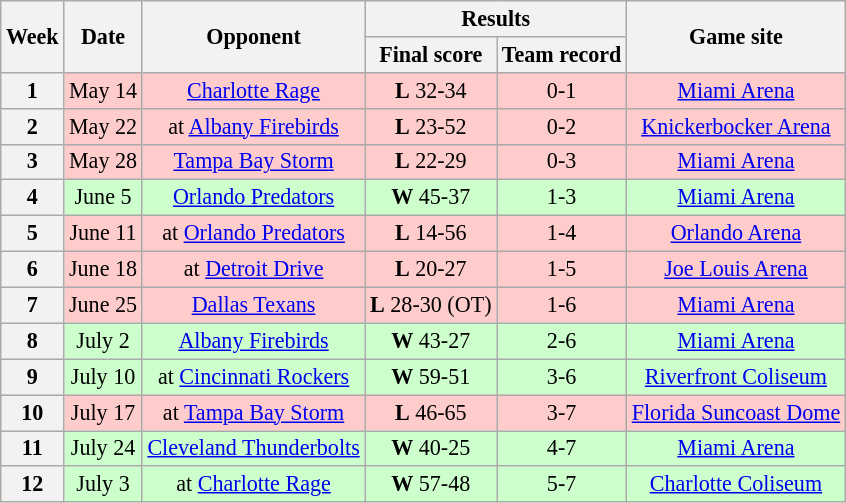<table class="wikitable" style="font-size: 92%;" "align=center">
<tr>
<th rowspan="2">Week</th>
<th rowspan="2">Date</th>
<th rowspan="2">Opponent</th>
<th colspan="2">Results</th>
<th rowspan="2">Game site</th>
</tr>
<tr>
<th>Final score</th>
<th>Team record</th>
</tr>
<tr style="background:#fcc">
<th>1</th>
<td style="text-align:center;">May 14</td>
<td style="text-align:center;"><a href='#'>Charlotte Rage</a></td>
<td style="text-align:center;"><strong>L</strong> 32-34</td>
<td style="text-align:center;">0-1</td>
<td style="text-align:center;"><a href='#'>Miami Arena</a></td>
</tr>
<tr style="background:#fcc">
<th>2</th>
<td style="text-align:center;">May 22</td>
<td style="text-align:center;">at <a href='#'>Albany Firebirds</a></td>
<td style="text-align:center;"><strong>L</strong> 23-52</td>
<td style="text-align:center;">0-2</td>
<td style="text-align:center;"><a href='#'>Knickerbocker Arena</a></td>
</tr>
<tr style="background:#fcc">
<th>3</th>
<td style="text-align:center;">May 28</td>
<td style="text-align:center;"><a href='#'>Tampa Bay Storm</a></td>
<td style="text-align:center;"><strong>L</strong> 22-29</td>
<td style="text-align:center;">0-3</td>
<td style="text-align:center;"><a href='#'>Miami Arena</a></td>
</tr>
<tr style="background:#cfc">
<th>4</th>
<td style="text-align:center;">June 5</td>
<td style="text-align:center;"><a href='#'>Orlando Predators</a></td>
<td style="text-align:center;"><strong>W</strong> 45-37</td>
<td style="text-align:center;">1-3</td>
<td style="text-align:center;"><a href='#'>Miami Arena</a></td>
</tr>
<tr style="background:#fcc">
<th>5</th>
<td style="text-align:center;">June 11</td>
<td style="text-align:center;">at <a href='#'>Orlando Predators</a></td>
<td style="text-align:center;"><strong>L</strong> 14-56</td>
<td style="text-align:center;">1-4</td>
<td style="text-align:center;"><a href='#'>Orlando Arena</a></td>
</tr>
<tr style="background:#fcc">
<th>6</th>
<td style="text-align:center;">June 18</td>
<td style="text-align:center;">at <a href='#'>Detroit Drive</a></td>
<td style="text-align:center;"><strong>L</strong> 20-27</td>
<td style="text-align:center;">1-5</td>
<td style="text-align:center;"><a href='#'>Joe Louis Arena</a></td>
</tr>
<tr style="background:#fcc">
<th>7</th>
<td style="text-align:center;">June 25</td>
<td style="text-align:center;"><a href='#'>Dallas Texans</a></td>
<td style="text-align:center;"><strong>L</strong> 28-30 (OT)</td>
<td style="text-align:center;">1-6</td>
<td style="text-align:center;"><a href='#'>Miami Arena</a></td>
</tr>
<tr style="background:#cfc">
<th>8</th>
<td style="text-align:center;">July 2</td>
<td style="text-align:center;"><a href='#'>Albany Firebirds</a></td>
<td style="text-align:center;"><strong>W</strong> 43-27</td>
<td style="text-align:center;">2-6</td>
<td style="text-align:center;"><a href='#'>Miami Arena</a></td>
</tr>
<tr style="background:#cfc">
<th>9</th>
<td style="text-align:center;">July 10</td>
<td style="text-align:center;">at <a href='#'>Cincinnati Rockers</a></td>
<td style="text-align:center;"><strong>W</strong> 59-51</td>
<td style="text-align:center;">3-6</td>
<td style="text-align:center;"><a href='#'>Riverfront Coliseum</a></td>
</tr>
<tr style="background:#fcc">
<th>10</th>
<td style="text-align:center;">July 17</td>
<td style="text-align:center;">at <a href='#'>Tampa Bay Storm</a></td>
<td style="text-align:center;"><strong>L</strong> 46-65</td>
<td style="text-align:center;">3-7</td>
<td style="text-align:center;"><a href='#'>Florida Suncoast Dome</a></td>
</tr>
<tr style="background:#cfc">
<th>11</th>
<td style="text-align:center;">July 24</td>
<td style="text-align:center;"><a href='#'>Cleveland Thunderbolts</a></td>
<td style="text-align:center;"><strong>W</strong> 40-25</td>
<td style="text-align:center;">4-7</td>
<td style="text-align:center;"><a href='#'>Miami Arena</a></td>
</tr>
<tr style="background:#cfc">
<th>12</th>
<td style="text-align:center;">July 3</td>
<td style="text-align:center;">at <a href='#'>Charlotte Rage</a></td>
<td style="text-align:center;"><strong>W</strong> 57-48</td>
<td style="text-align:center;">5-7</td>
<td style="text-align:center;"><a href='#'>Charlotte Coliseum</a></td>
</tr>
</table>
